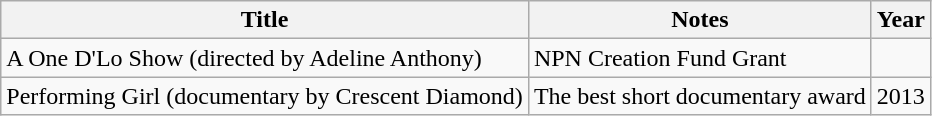<table class="wikitable">
<tr>
<th>Title</th>
<th>Notes</th>
<th>Year</th>
</tr>
<tr>
<td>A One D'Lo Show (directed by Adeline Anthony)</td>
<td>NPN Creation Fund Grant</td>
<td></td>
</tr>
<tr>
<td>Performing Girl (documentary by Crescent Diamond)</td>
<td>The best short documentary award</td>
<td>2013</td>
</tr>
</table>
